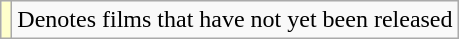<table class="wikitable sortable plainrowheaders">
<tr>
<td style="background:#FFFFCC;"></td>
<td>Denotes films that have not yet been released</td>
</tr>
</table>
